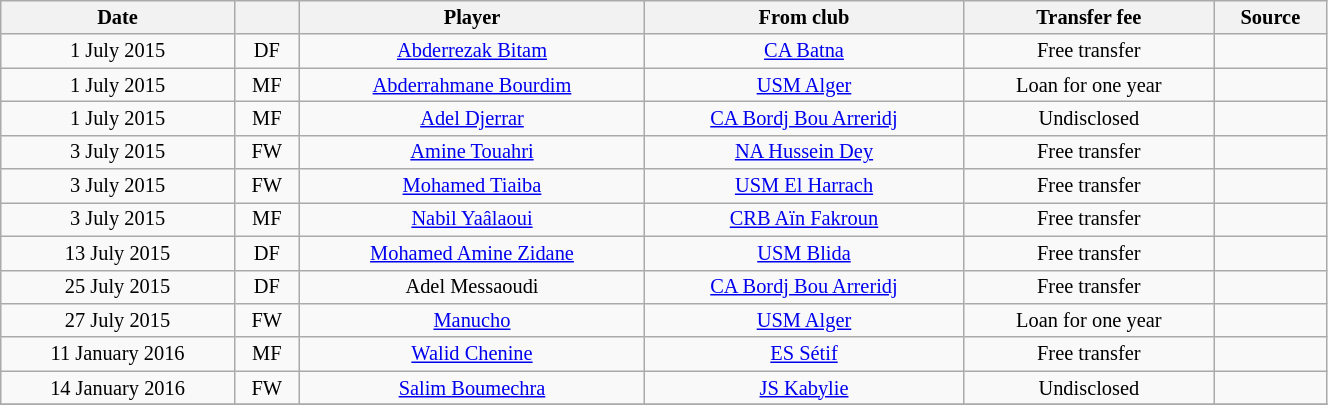<table class="wikitable sortable" style="width:70%; text-align:center; font-size:85%; text-align:centre;">
<tr>
<th><strong>Date</strong></th>
<th><strong></strong></th>
<th><strong>Player</strong></th>
<th><strong>From club</strong></th>
<th><strong>Transfer fee</strong></th>
<th><strong>Source</strong></th>
</tr>
<tr>
<td>1 July 2015</td>
<td>DF</td>
<td> <a href='#'>Abderrezak Bitam</a></td>
<td><a href='#'>CA Batna</a></td>
<td>Free transfer</td>
<td></td>
</tr>
<tr>
<td>1 July 2015</td>
<td>MF</td>
<td> <a href='#'>Abderrahmane Bourdim</a></td>
<td><a href='#'>USM Alger</a></td>
<td>Loan for one year</td>
<td></td>
</tr>
<tr>
<td>1 July 2015</td>
<td>MF</td>
<td> <a href='#'>Adel Djerrar</a></td>
<td><a href='#'>CA Bordj Bou Arreridj</a></td>
<td>Undisclosed</td>
<td></td>
</tr>
<tr>
<td>3 July 2015</td>
<td>FW</td>
<td> <a href='#'>Amine Touahri</a></td>
<td><a href='#'>NA Hussein Dey</a></td>
<td>Free transfer</td>
<td></td>
</tr>
<tr>
<td>3 July 2015</td>
<td>FW</td>
<td> <a href='#'>Mohamed Tiaiba</a></td>
<td><a href='#'>USM El Harrach</a></td>
<td>Free transfer</td>
<td></td>
</tr>
<tr>
<td>3 July 2015</td>
<td>MF</td>
<td> <a href='#'>Nabil Yaâlaoui</a></td>
<td><a href='#'>CRB Aïn Fakroun</a></td>
<td>Free transfer</td>
<td></td>
</tr>
<tr>
<td>13 July 2015</td>
<td>DF</td>
<td> <a href='#'>Mohamed Amine Zidane</a></td>
<td><a href='#'>USM Blida</a></td>
<td>Free transfer</td>
<td></td>
</tr>
<tr>
<td>25 July 2015</td>
<td>DF</td>
<td> Adel Messaoudi</td>
<td><a href='#'>CA Bordj Bou Arreridj</a></td>
<td>Free transfer</td>
<td></td>
</tr>
<tr>
<td>27 July 2015</td>
<td>FW</td>
<td> <a href='#'>Manucho</a></td>
<td><a href='#'>USM Alger</a></td>
<td>Loan for one year</td>
<td></td>
</tr>
<tr>
<td>11 January 2016</td>
<td>MF</td>
<td> <a href='#'>Walid Chenine</a></td>
<td><a href='#'>ES Sétif</a></td>
<td>Free transfer</td>
<td></td>
</tr>
<tr>
<td>14 January 2016</td>
<td>FW</td>
<td> <a href='#'>Salim Boumechra</a></td>
<td><a href='#'>JS Kabylie</a></td>
<td>Undisclosed</td>
<td></td>
</tr>
<tr>
</tr>
</table>
